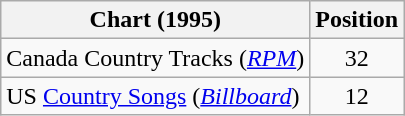<table class="wikitable sortable">
<tr>
<th scope="col">Chart (1995)</th>
<th scope="col">Position</th>
</tr>
<tr>
<td>Canada Country Tracks (<em><a href='#'>RPM</a></em>)</td>
<td align="center">32</td>
</tr>
<tr>
<td>US <a href='#'>Country Songs</a> (<em><a href='#'>Billboard</a></em>)</td>
<td align="center">12</td>
</tr>
</table>
